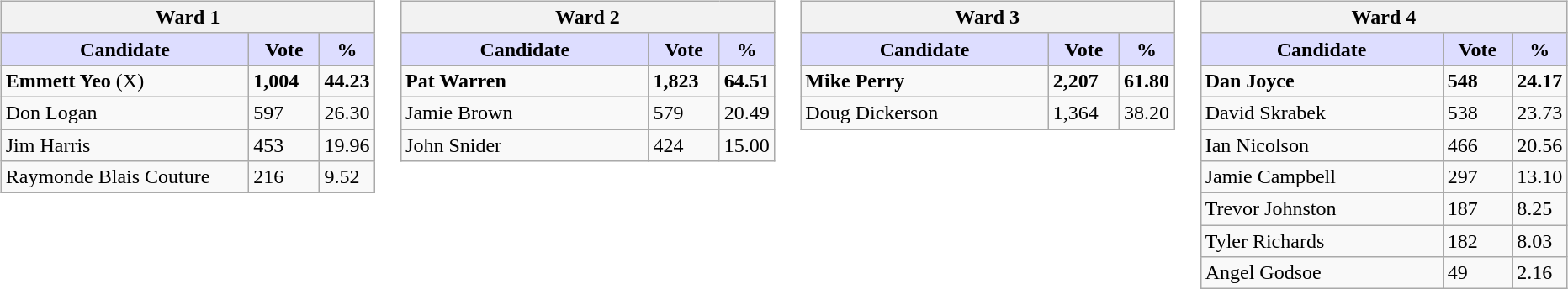<table>
<tr>
<td valign=top width=10%><br><table class=wikitable>
<tr>
<th colspan="3">Ward 1</th>
</tr>
<tr>
<th style="background:#ddf; width:200px;">Candidate</th>
<th style="background:#ddf; width:50px;">Vote</th>
<th style="background:#ddf; width:30px;">%</th>
</tr>
<tr>
<td><strong>Emmett Yeo</strong> (X)</td>
<td><strong>1,004</strong></td>
<td><strong>44.23</strong></td>
</tr>
<tr>
<td>Don Logan</td>
<td>597</td>
<td>26.30</td>
</tr>
<tr>
<td>Jim Harris</td>
<td>453</td>
<td>19.96</td>
</tr>
<tr>
<td>Raymonde Blais Couture</td>
<td>216</td>
<td>9.52</td>
</tr>
</table>
</td>
<td valign=top width=10%><br><table class=wikitable>
<tr>
<th colspan="3">Ward 2</th>
</tr>
<tr>
<th style="background:#ddf; width:200px;">Candidate</th>
<th style="background:#ddf; width:50px;">Vote</th>
<th style="background:#ddf; width:30px;">%</th>
</tr>
<tr>
<td><strong>Pat Warren</strong></td>
<td><strong>1,823</strong></td>
<td><strong>64.51</strong></td>
</tr>
<tr>
<td>Jamie Brown</td>
<td>579</td>
<td>20.49</td>
</tr>
<tr>
<td>John Snider</td>
<td>424</td>
<td>15.00</td>
</tr>
</table>
</td>
<td valign=top width=10%><br><table class=wikitable>
<tr>
<th colspan="3">Ward 3</th>
</tr>
<tr>
<th style="background:#ddf; width:200px;">Candidate</th>
<th style="background:#ddf; width:50px;">Vote</th>
<th style="background:#ddf; width:30px;">%</th>
</tr>
<tr>
<td><strong>Mike Perry</strong></td>
<td><strong>2,207</strong></td>
<td><strong>61.80</strong></td>
</tr>
<tr>
<td>Doug Dickerson</td>
<td>1,364</td>
<td>38.20</td>
</tr>
</table>
</td>
<td valign=top width=10%><br><table class=wikitable>
<tr>
<th colspan="3">Ward 4</th>
</tr>
<tr>
<th style="background:#ddf; width:200px;">Candidate</th>
<th style="background:#ddf; width:50px;">Vote</th>
<th style="background:#ddf; width:30px;">%</th>
</tr>
<tr>
<td><strong>Dan Joyce</strong></td>
<td><strong>548</strong></td>
<td><strong>24.17</strong></td>
</tr>
<tr>
<td>David Skrabek</td>
<td>538</td>
<td>23.73</td>
</tr>
<tr>
<td>Ian Nicolson</td>
<td>466</td>
<td>20.56</td>
</tr>
<tr>
<td>Jamie Campbell</td>
<td>297</td>
<td>13.10</td>
</tr>
<tr>
<td>Trevor Johnston</td>
<td>187</td>
<td>8.25</td>
</tr>
<tr>
<td>Tyler Richards</td>
<td>182</td>
<td>8.03</td>
</tr>
<tr>
<td>Angel Godsoe</td>
<td>49</td>
<td>2.16</td>
</tr>
</table>
</td>
</tr>
</table>
